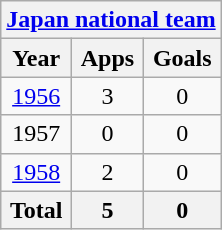<table class="wikitable" style="text-align:center">
<tr>
<th colspan=3><a href='#'>Japan national team</a></th>
</tr>
<tr>
<th>Year</th>
<th>Apps</th>
<th>Goals</th>
</tr>
<tr>
<td><a href='#'>1956</a></td>
<td>3</td>
<td>0</td>
</tr>
<tr>
<td>1957</td>
<td>0</td>
<td>0</td>
</tr>
<tr>
<td><a href='#'>1958</a></td>
<td>2</td>
<td>0</td>
</tr>
<tr>
<th>Total</th>
<th>5</th>
<th>0</th>
</tr>
</table>
